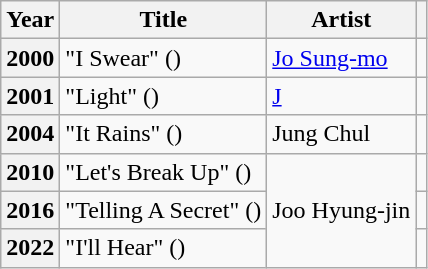<table class="wikitable plainrowheaders sortable">
<tr>
<th scope="col">Year</th>
<th scope="col">Title</th>
<th scope="col">Artist</th>
<th scope="col" class="unsortable"></th>
</tr>
<tr>
<th scope="row">2000</th>
<td>"I Swear" ()</td>
<td><a href='#'>Jo Sung-mo</a></td>
<td></td>
</tr>
<tr>
<th scope="row">2001</th>
<td>"Light" ()</td>
<td><a href='#'>J</a></td>
<td></td>
</tr>
<tr>
<th scope="row">2004</th>
<td>"It Rains" ()</td>
<td>Jung Chul</td>
<td></td>
</tr>
<tr>
<th scope="row">2010</th>
<td>"Let's Break Up" ()</td>
<td rowspan="3">Joo Hyung-jin</td>
<td></td>
</tr>
<tr>
<th scope="row">2016</th>
<td>"Telling A Secret" ()</td>
<td></td>
</tr>
<tr>
<th scope="row">2022</th>
<td>"I'll Hear"  ()</td>
<td style="text-align:center"></td>
</tr>
</table>
